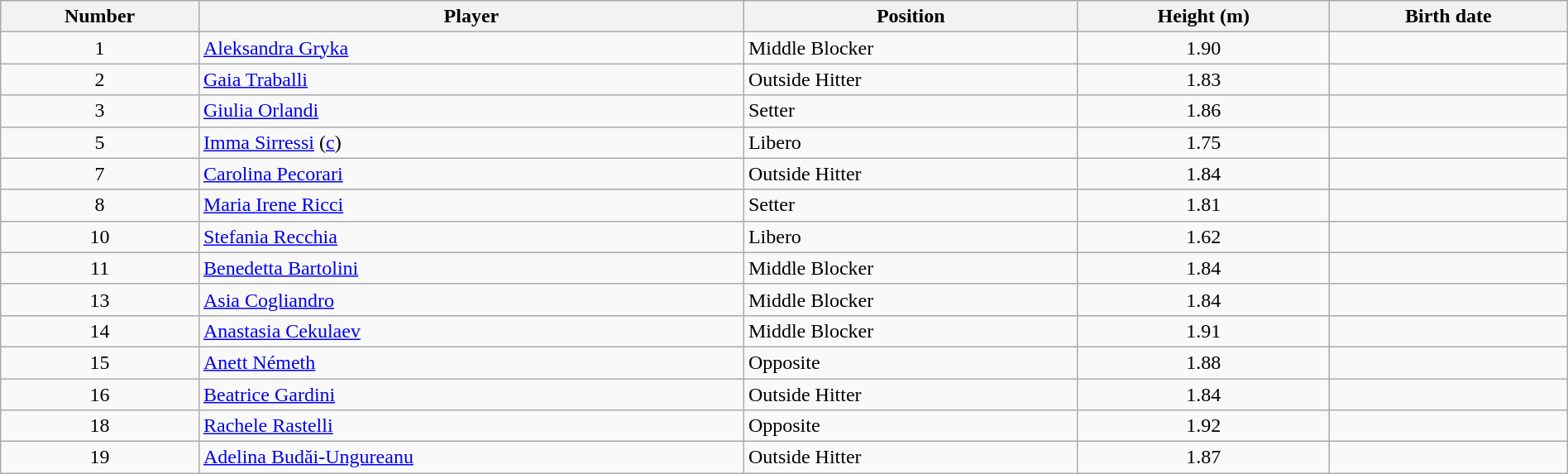<table class="wikitable" style="width:100%;">
<tr>
<th>Number</th>
<th>Player</th>
<th>Position</th>
<th>Height (m)</th>
<th>Birth date</th>
</tr>
<tr>
<td align=center>1</td>
<td> <a href='#'>Aleksandra Gryka</a></td>
<td>Middle Blocker</td>
<td align=center>1.90</td>
<td></td>
</tr>
<tr>
<td align=center>2</td>
<td> <a href='#'>Gaia Traballi</a></td>
<td>Outside Hitter</td>
<td align=center>1.83</td>
<td></td>
</tr>
<tr>
<td align=center>3</td>
<td> <a href='#'>Giulia Orlandi</a></td>
<td>Setter</td>
<td align=center>1.86</td>
<td></td>
</tr>
<tr>
<td align=center>5</td>
<td> <a href='#'>Imma Sirressi</a> (<a href='#'>c</a>)</td>
<td>Libero</td>
<td align=center>1.75</td>
<td></td>
</tr>
<tr>
<td align=center>7</td>
<td> <a href='#'>Carolina Pecorari</a></td>
<td>Outside Hitter</td>
<td align=center>1.84</td>
<td></td>
</tr>
<tr>
<td align=center>8</td>
<td> <a href='#'>Maria Irene Ricci</a></td>
<td>Setter</td>
<td align=center>1.81</td>
<td></td>
</tr>
<tr>
<td align=center>10</td>
<td> <a href='#'>Stefania Recchia</a></td>
<td>Libero</td>
<td align=center>1.62</td>
<td></td>
</tr>
<tr>
<td align=center>11</td>
<td> <a href='#'>Benedetta Bartolini</a></td>
<td>Middle Blocker</td>
<td align=center>1.84</td>
<td></td>
</tr>
<tr>
<td align=center>13</td>
<td> <a href='#'>Asia Cogliandro</a></td>
<td>Middle Blocker</td>
<td align=center>1.84</td>
<td></td>
</tr>
<tr>
<td align=center>14</td>
<td> <a href='#'>Anastasia Cekulaev</a></td>
<td>Middle Blocker</td>
<td align=center>1.91</td>
<td></td>
</tr>
<tr>
<td align=center>15</td>
<td> <a href='#'>Anett Németh</a></td>
<td>Opposite</td>
<td align=center>1.88</td>
<td></td>
</tr>
<tr>
<td align=center>16</td>
<td> <a href='#'>Beatrice Gardini</a></td>
<td>Outside Hitter</td>
<td align=center>1.84</td>
<td></td>
</tr>
<tr>
<td align=center>18</td>
<td> <a href='#'>Rachele Rastelli</a></td>
<td>Opposite</td>
<td align=center>1.92</td>
<td></td>
</tr>
<tr>
<td align=center>19</td>
<td> <a href='#'>Adelina Budăi-Ungureanu</a></td>
<td>Outside Hitter</td>
<td align=center>1.87</td>
<td></td>
</tr>
</table>
